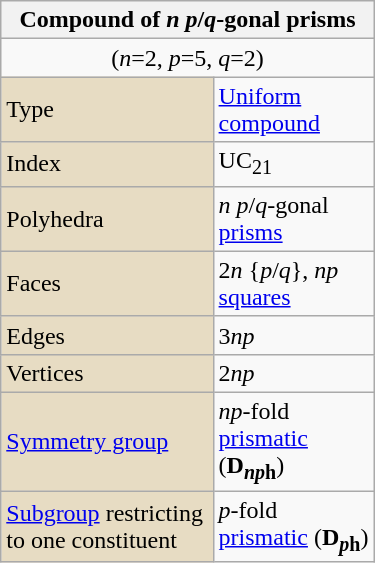<table class="wikitable" style="float:right; margin-left:8px; width:250px">
<tr>
<th bgcolor=#e7dcc3 colspan=2>Compound of <em>n</em> <em>p</em>/<em>q</em>-gonal prisms</th>
</tr>
<tr>
<td align=center colspan=2> (<em>n</em>=2, <em>p</em>=5, <em>q</em>=2)</td>
</tr>
<tr>
<td bgcolor=#e7dcc3>Type</td>
<td><a href='#'>Uniform compound</a></td>
</tr>
<tr>
<td bgcolor=#e7dcc3>Index</td>
<td>UC<sub>21</sub></td>
</tr>
<tr>
<td bgcolor=#e7dcc3>Polyhedra</td>
<td><em>n</em> <em>p</em>/<em>q</em>-gonal <a href='#'>prisms</a></td>
</tr>
<tr>
<td bgcolor=#e7dcc3>Faces</td>
<td>2<em>n</em> {<em>p</em>/<em>q</em>}, <em>np</em> <a href='#'>squares</a></td>
</tr>
<tr>
<td bgcolor=#e7dcc3>Edges</td>
<td>3<em>np</em></td>
</tr>
<tr>
<td bgcolor=#e7dcc3>Vertices</td>
<td>2<em>np</em></td>
</tr>
<tr>
<td bgcolor=#e7dcc3><a href='#'>Symmetry group</a></td>
<td><em>np</em>-fold <a href='#'>prismatic</a> (<strong>D<sub><em>np</em>h</sub></strong>)</td>
</tr>
<tr>
<td bgcolor=#e7dcc3><a href='#'>Subgroup</a> restricting to one constituent</td>
<td><em>p</em>-fold <a href='#'>prismatic</a> (<strong>D<sub><em>p</em>h</sub></strong>)</td>
</tr>
</table>
